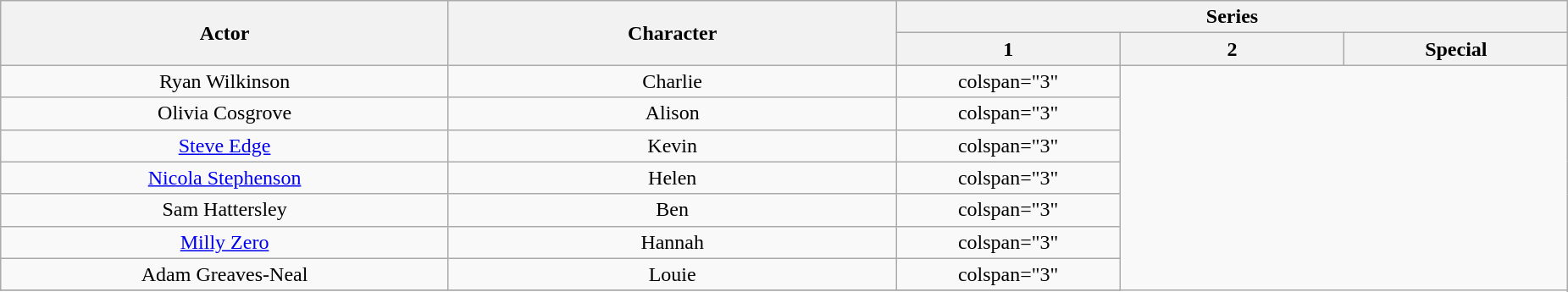<table class="wikitable plainrowheaders" style="text-align:center">
<tr>
<th rowspan="2" width="14%" scope="col">Actor</th>
<th rowspan="2" width="14%" scope="col">Character</th>
<th colspan="3">Series</th>
</tr>
<tr>
<th width="7%" scope="col">1</th>
<th width="7%" scope="col">2</th>
<th width="7%" scope="col">Special</th>
</tr>
<tr>
<td>Ryan Wilkinson</td>
<td>Charlie</td>
<td>colspan="3" </td>
</tr>
<tr>
<td>Olivia Cosgrove</td>
<td>Alison</td>
<td>colspan="3" </td>
</tr>
<tr>
<td><a href='#'>Steve Edge</a></td>
<td>Kevin</td>
<td>colspan="3" </td>
</tr>
<tr>
<td><a href='#'>Nicola Stephenson</a></td>
<td>Helen</td>
<td>colspan="3" </td>
</tr>
<tr>
<td>Sam Hattersley</td>
<td>Ben</td>
<td>colspan="3" </td>
</tr>
<tr>
<td><a href='#'>Milly Zero</a></td>
<td>Hannah</td>
<td>colspan="3" </td>
</tr>
<tr>
<td>Adam Greaves-Neal</td>
<td>Louie</td>
<td>colspan="3" </td>
</tr>
<tr>
</tr>
</table>
